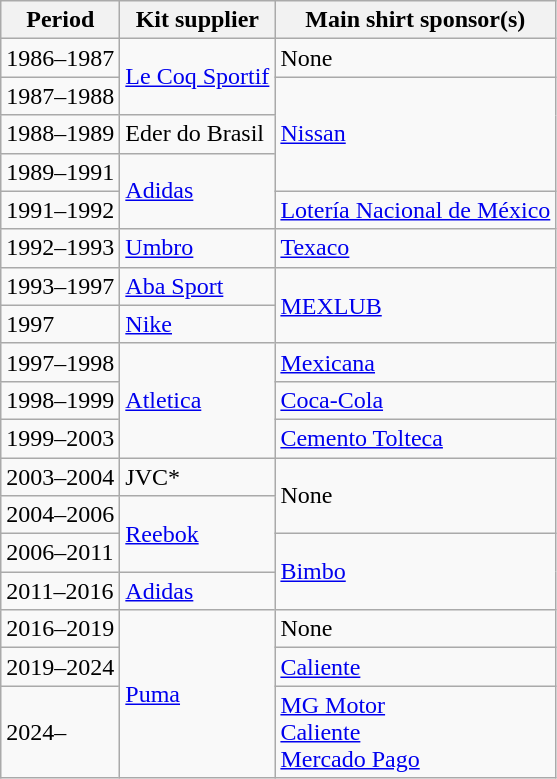<table class="wikitable" style="text-align: left">
<tr>
<th>Period</th>
<th>Kit supplier</th>
<th>Main shirt sponsor(s)</th>
</tr>
<tr>
<td>1986–1987</td>
<td rowspan=2> <a href='#'>Le Coq Sportif</a></td>
<td>None</td>
</tr>
<tr>
<td>1987–1988</td>
<td rowspan=3> <a href='#'>Nissan</a></td>
</tr>
<tr>
<td>1988–1989</td>
<td> Eder do Brasil</td>
</tr>
<tr>
<td>1989–1991</td>
<td rowspan=2> <a href='#'>Adidas</a></td>
</tr>
<tr>
<td>1991–1992</td>
<td> <a href='#'>Lotería Nacional de México</a></td>
</tr>
<tr>
<td>1992–1993</td>
<td> <a href='#'>Umbro</a></td>
<td> <a href='#'>Texaco</a></td>
</tr>
<tr>
<td>1993–1997</td>
<td> <a href='#'>Aba Sport</a></td>
<td rowspan=2> <a href='#'>MEXLUB</a></td>
</tr>
<tr>
<td>1997</td>
<td> <a href='#'>Nike</a></td>
</tr>
<tr>
<td>1997–1998</td>
<td rowspan=3> <a href='#'>Atletica</a></td>
<td> <a href='#'>Mexicana</a></td>
</tr>
<tr>
<td>1998–1999</td>
<td> <a href='#'>Coca-Cola</a></td>
</tr>
<tr>
<td>1999–2003</td>
<td> <a href='#'>Cemento Tolteca</a></td>
</tr>
<tr>
<td>2003–2004</td>
<td> JVC*</td>
<td rowspan=2>None</td>
</tr>
<tr>
<td>2004–2006</td>
<td rowspan=2> <a href='#'>Reebok</a></td>
</tr>
<tr>
<td>2006–2011</td>
<td rowspan=2> <a href='#'>Bimbo</a></td>
</tr>
<tr>
<td>2011–2016</td>
<td> <a href='#'>Adidas</a></td>
</tr>
<tr>
<td>2016–2019</td>
<td rowspan=3> <a href='#'>Puma</a></td>
<td>None</td>
</tr>
<tr>
<td>2019–2024</td>
<td> <a href='#'>Caliente</a></td>
</tr>
<tr>
<td>2024–</td>
<td> <a href='#'>MG Motor</a><br> <a href='#'>Caliente</a><br> <a href='#'>Mercado Pago</a></td>
</tr>
</table>
